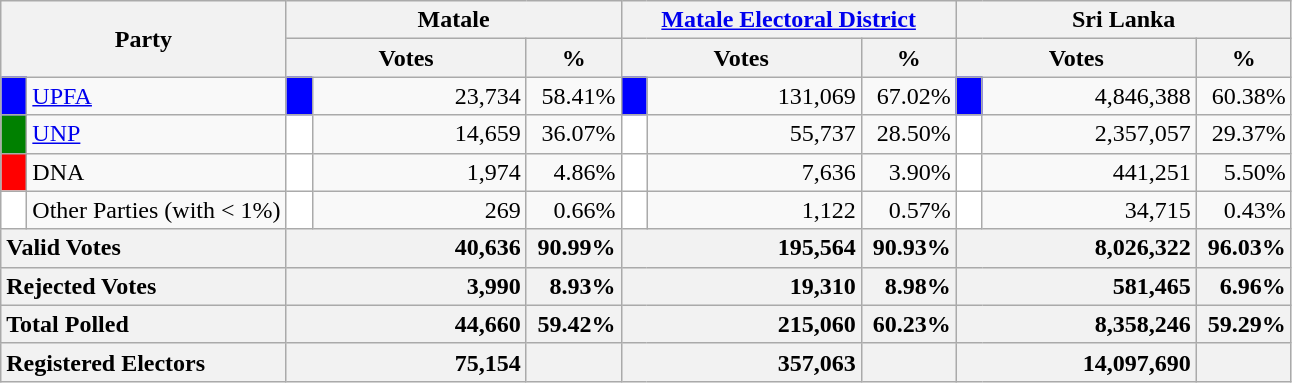<table class="wikitable">
<tr>
<th colspan="2" width="144px"rowspan="2">Party</th>
<th colspan="3" width="216px">Matale</th>
<th colspan="3" width="216px"><a href='#'>Matale Electoral District</a></th>
<th colspan="3" width="216px">Sri Lanka</th>
</tr>
<tr>
<th colspan="2" width="144px">Votes</th>
<th>%</th>
<th colspan="2" width="144px">Votes</th>
<th>%</th>
<th colspan="2" width="144px">Votes</th>
<th>%</th>
</tr>
<tr>
<td style="background-color:blue;" width="10px"></td>
<td style="text-align:left;"><a href='#'>UPFA</a></td>
<td style="background-color:blue;" width="10px"></td>
<td style="text-align:right;">23,734</td>
<td style="text-align:right;">58.41%</td>
<td style="background-color:blue;" width="10px"></td>
<td style="text-align:right;">131,069</td>
<td style="text-align:right;">67.02%</td>
<td style="background-color:blue;" width="10px"></td>
<td style="text-align:right;">4,846,388</td>
<td style="text-align:right;">60.38%</td>
</tr>
<tr>
<td style="background-color:green;" width="10px"></td>
<td style="text-align:left;"><a href='#'>UNP</a></td>
<td style="background-color:white;" width="10px"></td>
<td style="text-align:right;">14,659</td>
<td style="text-align:right;">36.07%</td>
<td style="background-color:white;" width="10px"></td>
<td style="text-align:right;">55,737</td>
<td style="text-align:right;">28.50%</td>
<td style="background-color:white;" width="10px"></td>
<td style="text-align:right;">2,357,057</td>
<td style="text-align:right;">29.37%</td>
</tr>
<tr>
<td style="background-color:red;" width="10px"></td>
<td style="text-align:left;">DNA</td>
<td style="background-color:white;" width="10px"></td>
<td style="text-align:right;">1,974</td>
<td style="text-align:right;">4.86%</td>
<td style="background-color:white;" width="10px"></td>
<td style="text-align:right;">7,636</td>
<td style="text-align:right;">3.90%</td>
<td style="background-color:white;" width="10px"></td>
<td style="text-align:right;">441,251</td>
<td style="text-align:right;">5.50%</td>
</tr>
<tr>
<td style="background-color:white;" width="10px"></td>
<td style="text-align:left;">Other Parties (with < 1%)</td>
<td style="background-color:white;" width="10px"></td>
<td style="text-align:right;">269</td>
<td style="text-align:right;">0.66%</td>
<td style="background-color:white;" width="10px"></td>
<td style="text-align:right;">1,122</td>
<td style="text-align:right;">0.57%</td>
<td style="background-color:white;" width="10px"></td>
<td style="text-align:right;">34,715</td>
<td style="text-align:right;">0.43%</td>
</tr>
<tr>
<th colspan="2" width="144px"style="text-align:left;">Valid Votes</th>
<th style="text-align:right;"colspan="2" width="144px">40,636</th>
<th style="text-align:right;">90.99%</th>
<th style="text-align:right;"colspan="2" width="144px">195,564</th>
<th style="text-align:right;">90.93%</th>
<th style="text-align:right;"colspan="2" width="144px">8,026,322</th>
<th style="text-align:right;">96.03%</th>
</tr>
<tr>
<th colspan="2" width="144px"style="text-align:left;">Rejected Votes</th>
<th style="text-align:right;"colspan="2" width="144px">3,990</th>
<th style="text-align:right;">8.93%</th>
<th style="text-align:right;"colspan="2" width="144px">19,310</th>
<th style="text-align:right;">8.98%</th>
<th style="text-align:right;"colspan="2" width="144px">581,465</th>
<th style="text-align:right;">6.96%</th>
</tr>
<tr>
<th colspan="2" width="144px"style="text-align:left;">Total Polled</th>
<th style="text-align:right;"colspan="2" width="144px">44,660</th>
<th style="text-align:right;">59.42%</th>
<th style="text-align:right;"colspan="2" width="144px">215,060</th>
<th style="text-align:right;">60.23%</th>
<th style="text-align:right;"colspan="2" width="144px">8,358,246</th>
<th style="text-align:right;">59.29%</th>
</tr>
<tr>
<th colspan="2" width="144px"style="text-align:left;">Registered Electors</th>
<th style="text-align:right;"colspan="2" width="144px">75,154</th>
<th></th>
<th style="text-align:right;"colspan="2" width="144px">357,063</th>
<th></th>
<th style="text-align:right;"colspan="2" width="144px">14,097,690</th>
<th></th>
</tr>
</table>
